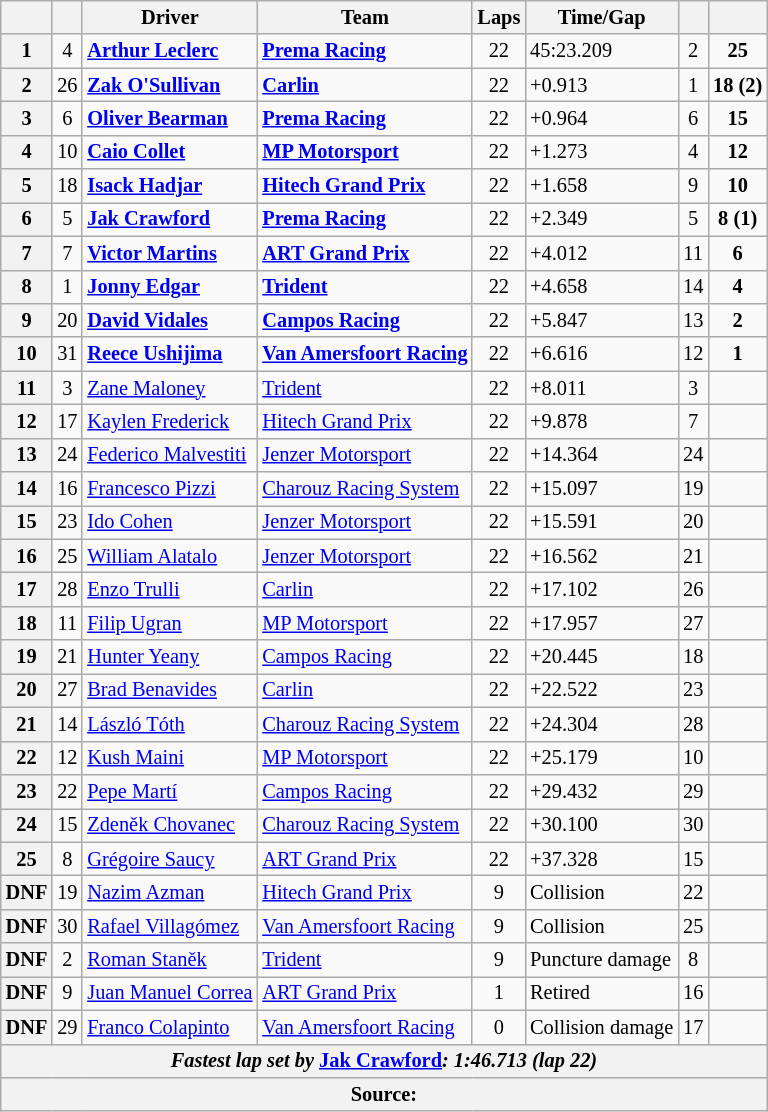<table class="wikitable" style="font-size:85%">
<tr>
<th></th>
<th></th>
<th>Driver</th>
<th>Team</th>
<th>Laps</th>
<th>Time/Gap</th>
<th></th>
<th></th>
</tr>
<tr>
<th>1</th>
<td align="center">4</td>
<td><strong> <a href='#'>Arthur Leclerc</a></strong></td>
<td><strong><a href='#'>Prema Racing</a></strong></td>
<td align="center">22</td>
<td>45:23.209</td>
<td align="center">2</td>
<td align="center"><strong>25</strong></td>
</tr>
<tr>
<th>2</th>
<td align="center">26</td>
<td><strong> <a href='#'>Zak O'Sullivan</a></strong></td>
<td><strong><a href='#'>Carlin</a></strong></td>
<td align="center">22</td>
<td>+0.913</td>
<td align="center">1</td>
<td align="center"><strong>18 (2)</strong></td>
</tr>
<tr>
<th>3</th>
<td align="center">6</td>
<td><strong> <a href='#'>Oliver Bearman</a></strong></td>
<td><strong><a href='#'>Prema Racing</a></strong></td>
<td align="center">22</td>
<td>+0.964</td>
<td align="center">6</td>
<td align="center"><strong>15</strong></td>
</tr>
<tr>
<th>4</th>
<td align="center">10</td>
<td><strong> <a href='#'>Caio Collet</a></strong></td>
<td><strong><a href='#'>MP Motorsport</a></strong></td>
<td align="center">22</td>
<td>+1.273</td>
<td align="center">4</td>
<td align="center"><strong>12</strong></td>
</tr>
<tr>
<th>5</th>
<td align="center">18</td>
<td><strong> <a href='#'>Isack Hadjar</a></strong></td>
<td><strong><a href='#'>Hitech Grand Prix</a></strong></td>
<td align="center">22</td>
<td>+1.658</td>
<td align="center">9</td>
<td align="center"><strong>10</strong></td>
</tr>
<tr>
<th>6</th>
<td align="center">5</td>
<td> <strong><a href='#'>Jak Crawford</a></strong></td>
<td><strong><a href='#'>Prema Racing</a></strong></td>
<td align="center">22</td>
<td>+2.349</td>
<td align="center">5</td>
<td align="center"><strong>8 (1)</strong></td>
</tr>
<tr>
<th>7</th>
<td align="center">7</td>
<td> <strong><a href='#'>Victor Martins</a></strong></td>
<td><strong><a href='#'>ART Grand Prix</a></strong></td>
<td align="center">22</td>
<td>+4.012</td>
<td align="center">11</td>
<td align="center"><strong>6</strong></td>
</tr>
<tr>
<th>8</th>
<td align="center">1</td>
<td> <strong><a href='#'>Jonny Edgar</a></strong></td>
<td><strong><a href='#'>Trident</a></strong></td>
<td align="center">22</td>
<td>+4.658</td>
<td align="center">14</td>
<td align="center"><strong>4</strong></td>
</tr>
<tr>
<th>9</th>
<td align="center">20</td>
<td><strong> <a href='#'>David Vidales</a></strong></td>
<td><strong><a href='#'>Campos Racing</a></strong></td>
<td align="center">22</td>
<td>+5.847</td>
<td align="center">13</td>
<td align="center"><strong>2</strong></td>
</tr>
<tr>
<th>10</th>
<td align="center">31</td>
<td><strong> <a href='#'>Reece Ushijima</a></strong></td>
<td><strong><a href='#'>Van Amersfoort Racing</a></strong></td>
<td align="center">22</td>
<td>+6.616</td>
<td align="center">12</td>
<td align="center"><strong>1</strong></td>
</tr>
<tr>
<th>11</th>
<td align="center">3</td>
<td> <a href='#'>Zane Maloney</a></td>
<td><a href='#'>Trident</a></td>
<td align="center">22</td>
<td>+8.011</td>
<td align="center">3</td>
<td align="center"></td>
</tr>
<tr>
<th>12</th>
<td align="center">17</td>
<td> <a href='#'>Kaylen Frederick</a></td>
<td><a href='#'>Hitech Grand Prix</a></td>
<td align="center">22</td>
<td>+9.878</td>
<td align="center">7</td>
<td align="center"></td>
</tr>
<tr>
<th>13</th>
<td align="center">24</td>
<td> <a href='#'>Federico Malvestiti</a></td>
<td><a href='#'>Jenzer Motorsport</a></td>
<td align="center">22</td>
<td>+14.364</td>
<td align="center">24</td>
<td align="center"></td>
</tr>
<tr>
<th>14</th>
<td align="center">16</td>
<td> <a href='#'>Francesco Pizzi</a></td>
<td><a href='#'>Charouz Racing System</a></td>
<td align="center">22</td>
<td>+15.097</td>
<td align="center">19</td>
<td align="center"></td>
</tr>
<tr>
<th>15</th>
<td align="center">23</td>
<td> <a href='#'>Ido Cohen</a></td>
<td><a href='#'>Jenzer Motorsport</a></td>
<td align="center">22</td>
<td>+15.591</td>
<td align="center">20</td>
<td align="center"></td>
</tr>
<tr>
<th>16</th>
<td align="center">25</td>
<td> <a href='#'>William Alatalo</a></td>
<td><a href='#'>Jenzer Motorsport</a></td>
<td align="center">22</td>
<td>+16.562</td>
<td align="center">21</td>
<td align="center"></td>
</tr>
<tr>
<th>17</th>
<td align="center">28</td>
<td> <a href='#'>Enzo Trulli</a></td>
<td><a href='#'>Carlin</a></td>
<td align="center">22</td>
<td>+17.102</td>
<td align="center">26</td>
<td align="center"></td>
</tr>
<tr>
<th>18</th>
<td align="center">11</td>
<td> <a href='#'>Filip Ugran</a></td>
<td><a href='#'>MP Motorsport</a></td>
<td align="center">22</td>
<td>+17.957</td>
<td align="center">27</td>
<td align="center"></td>
</tr>
<tr>
<th>19</th>
<td align="center">21</td>
<td> <a href='#'>Hunter Yeany</a></td>
<td><a href='#'>Campos Racing</a></td>
<td align="center">22</td>
<td>+20.445</td>
<td align="center">18</td>
<td align="center"></td>
</tr>
<tr>
<th>20</th>
<td align="center">27</td>
<td> <a href='#'>Brad Benavides</a></td>
<td><a href='#'>Carlin</a></td>
<td align="center">22</td>
<td>+22.522</td>
<td align="center">23</td>
<td align="center"></td>
</tr>
<tr>
<th>21</th>
<td align="center">14</td>
<td> <a href='#'>László Tóth</a></td>
<td><a href='#'>Charouz Racing System</a></td>
<td align="center">22</td>
<td>+24.304</td>
<td align="center">28</td>
<td align="center"></td>
</tr>
<tr>
<th>22</th>
<td align="center">12</td>
<td> <a href='#'>Kush Maini</a></td>
<td><a href='#'>MP Motorsport</a></td>
<td align="center">22</td>
<td>+25.179</td>
<td align="center">10</td>
<td align="center"></td>
</tr>
<tr>
<th>23</th>
<td align="center">22</td>
<td> <a href='#'>Pepe Martí</a></td>
<td><a href='#'>Campos Racing</a></td>
<td align="center">22</td>
<td>+29.432</td>
<td align="center">29</td>
<td align="center"></td>
</tr>
<tr>
<th>24</th>
<td align="center">15</td>
<td> <a href='#'>Zdeněk Chovanec</a></td>
<td><a href='#'>Charouz Racing System</a></td>
<td align="center">22</td>
<td>+30.100</td>
<td align="center">30</td>
<td align="center"></td>
</tr>
<tr>
<th>25</th>
<td align="center">8</td>
<td> <a href='#'>Grégoire Saucy</a></td>
<td><a href='#'>ART Grand Prix</a></td>
<td align="center">22</td>
<td>+37.328</td>
<td align="center">15</td>
<td align="center"></td>
</tr>
<tr>
<th>DNF</th>
<td align="center">19</td>
<td> <a href='#'>Nazim Azman</a></td>
<td><a href='#'>Hitech Grand Prix</a></td>
<td align="center">9</td>
<td>Collision</td>
<td align="center">22</td>
<td align="center"></td>
</tr>
<tr>
<th>DNF</th>
<td align="center">30</td>
<td> <a href='#'>Rafael Villagómez</a></td>
<td><a href='#'>Van Amersfoort Racing</a></td>
<td align="center">9</td>
<td>Collision</td>
<td align="center">25</td>
<td align="center"></td>
</tr>
<tr>
<th>DNF</th>
<td align="center">2</td>
<td> <a href='#'>Roman Staněk</a></td>
<td><a href='#'>Trident</a></td>
<td align="center">9</td>
<td>Puncture damage</td>
<td align="center">8</td>
<td align="center"></td>
</tr>
<tr>
<th>DNF</th>
<td align="center">9</td>
<td> <a href='#'>Juan Manuel Correa</a></td>
<td><a href='#'>ART Grand Prix</a></td>
<td align="center">1</td>
<td>Retired</td>
<td align="center">16</td>
<td align="center"></td>
</tr>
<tr>
<th>DNF</th>
<td align="center">29</td>
<td> <a href='#'>Franco Colapinto</a></td>
<td><a href='#'>Van Amersfoort Racing</a></td>
<td align="center">0</td>
<td>Collision damage</td>
<td align="center">17</td>
<td align="center"></td>
</tr>
<tr>
<th colspan="8"><em>Fastest lap set by</em> <strong> <a href='#'>Jak Crawford</a><strong><em>: 1:46.713 (lap 22)<em></th>
</tr>
<tr>
<th colspan="8">Source:</th>
</tr>
</table>
